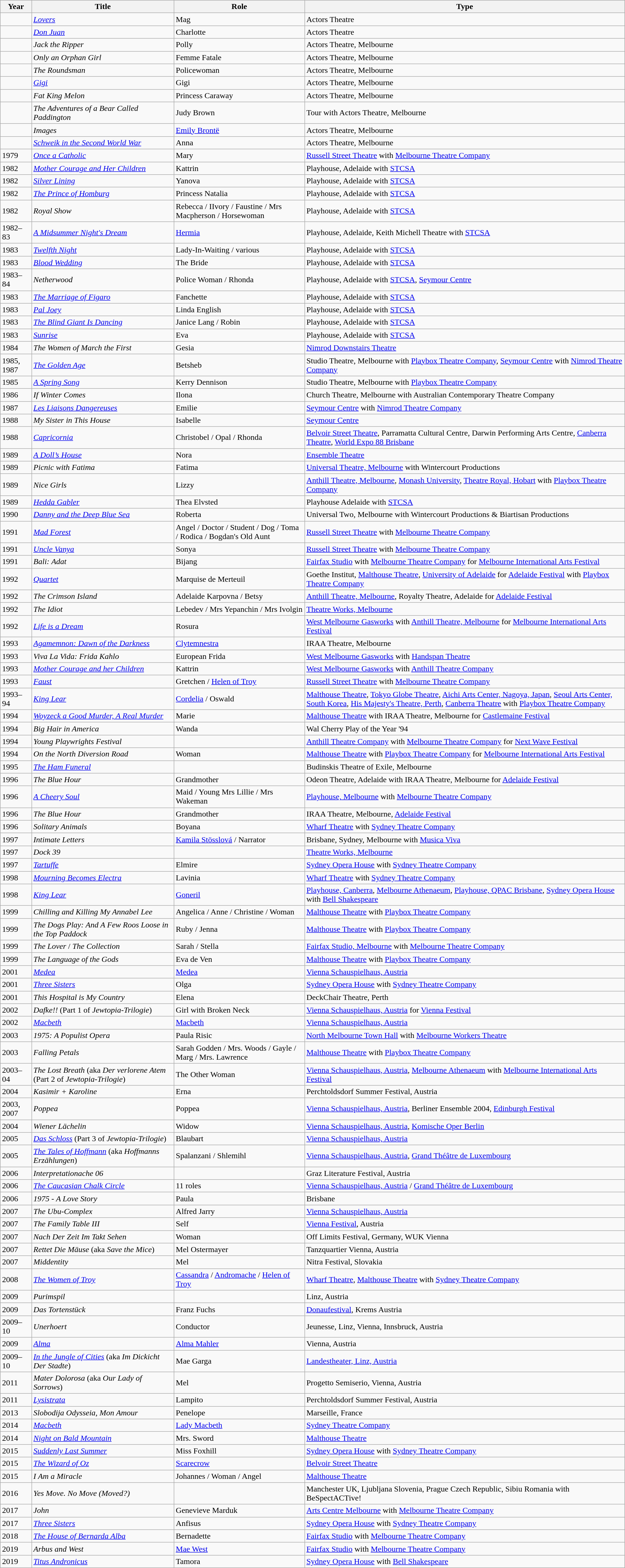<table class="wikitable">
<tr>
<th>Year</th>
<th>Title</th>
<th>Role</th>
<th>Type</th>
</tr>
<tr>
<td></td>
<td><em><a href='#'>Lovers</a></em></td>
<td>Mag</td>
<td>Actors Theatre</td>
</tr>
<tr>
<td></td>
<td><em><a href='#'>Don Juan</a></em></td>
<td>Charlotte</td>
<td>Actors Theatre</td>
</tr>
<tr>
<td></td>
<td><em>Jack the Ripper</em></td>
<td>Polly</td>
<td>Actors Theatre, Melbourne</td>
</tr>
<tr>
<td></td>
<td><em>Only an Orphan Girl</em></td>
<td>Femme Fatale</td>
<td>Actors Theatre, Melbourne</td>
</tr>
<tr>
<td></td>
<td><em>The Roundsman</em></td>
<td>Policewoman</td>
<td>Actors Theatre, Melbourne</td>
</tr>
<tr>
<td></td>
<td><em><a href='#'>Gigi</a></em></td>
<td>Gigi</td>
<td>Actors Theatre, Melbourne</td>
</tr>
<tr>
<td></td>
<td><em>Fat King Melon</em></td>
<td>Princess Caraway</td>
<td>Actors Theatre, Melbourne</td>
</tr>
<tr>
<td></td>
<td><em>The Adventures of a Bear Called Paddington</em></td>
<td>Judy Brown</td>
<td>Tour with Actors Theatre, Melbourne</td>
</tr>
<tr>
<td></td>
<td><em>Images</em></td>
<td><a href='#'>Emily Brontë</a></td>
<td>Actors Theatre, Melbourne</td>
</tr>
<tr>
<td></td>
<td><em><a href='#'>Schweik in the Second World War</a></em></td>
<td>Anna</td>
<td>Actors Theatre, Melbourne</td>
</tr>
<tr>
<td>1979</td>
<td><em><a href='#'>Once a Catholic</a></em></td>
<td>Mary</td>
<td><a href='#'>Russell Street Theatre</a> with <a href='#'>Melbourne Theatre Company</a></td>
</tr>
<tr>
<td>1982</td>
<td><em><a href='#'>Mother Courage and Her Children</a></em></td>
<td>Kattrin</td>
<td>Playhouse, Adelaide with <a href='#'>STCSA</a></td>
</tr>
<tr>
<td>1982</td>
<td><em><a href='#'>Silver Lining</a></em></td>
<td>Yanova</td>
<td>Playhouse, Adelaide with <a href='#'>STCSA</a></td>
</tr>
<tr>
<td>1982</td>
<td><em><a href='#'>The Prince of Homburg</a></em></td>
<td>Princess Natalia</td>
<td>Playhouse, Adelaide with <a href='#'>STCSA</a></td>
</tr>
<tr>
<td>1982</td>
<td><em>Royal Show</em></td>
<td>Rebecca / IIvory / Faustine / Mrs Macpherson / Horsewoman</td>
<td>Playhouse, Adelaide with <a href='#'>STCSA</a></td>
</tr>
<tr>
<td>1982–83</td>
<td><em><a href='#'>A Midsummer Night's Dream</a></em></td>
<td><a href='#'>Hermia</a></td>
<td>Playhouse, Adelaide, Keith Michell Theatre with <a href='#'>STCSA</a></td>
</tr>
<tr>
<td>1983</td>
<td><em><a href='#'>Twelfth Night</a></em></td>
<td>Lady-In-Waiting / various</td>
<td>Playhouse, Adelaide with <a href='#'>STCSA</a></td>
</tr>
<tr>
<td>1983</td>
<td><em><a href='#'>Blood Wedding</a></em></td>
<td>The Bride</td>
<td>Playhouse, Adelaide with <a href='#'>STCSA</a></td>
</tr>
<tr>
<td>1983–84</td>
<td><em>Netherwood</em></td>
<td>Police Woman / Rhonda</td>
<td>Playhouse, Adelaide with <a href='#'>STCSA</a>, <a href='#'>Seymour Centre</a></td>
</tr>
<tr>
<td>1983</td>
<td><em><a href='#'>The Marriage of Figaro</a></em></td>
<td>Fanchette</td>
<td>Playhouse, Adelaide with <a href='#'>STCSA</a></td>
</tr>
<tr>
<td>1983</td>
<td><em><a href='#'>Pal Joey</a></em></td>
<td>Linda English</td>
<td>Playhouse, Adelaide with <a href='#'>STCSA</a></td>
</tr>
<tr>
<td>1983</td>
<td><em><a href='#'>The Blind Giant Is Dancing</a></em></td>
<td>Janice Lang / Robin</td>
<td>Playhouse, Adelaide with <a href='#'>STCSA</a></td>
</tr>
<tr>
<td>1983</td>
<td><em><a href='#'>Sunrise</a></em></td>
<td>Eva</td>
<td>Playhouse, Adelaide with <a href='#'>STCSA</a></td>
</tr>
<tr>
<td>1984</td>
<td><em>The Women of March the First</em></td>
<td>Gesia</td>
<td><a href='#'>Nimrod Downstairs Theatre</a></td>
</tr>
<tr>
<td>1985, 1987</td>
<td><em><a href='#'>The Golden Age</a></em></td>
<td>Betsheb</td>
<td>Studio Theatre, Melbourne with <a href='#'>Playbox Theatre Company</a>, <a href='#'>Seymour Centre</a> with <a href='#'>Nimrod Theatre Company</a></td>
</tr>
<tr>
<td>1985</td>
<td><em><a href='#'>A Spring Song</a></em></td>
<td>Kerry Dennison</td>
<td>Studio Theatre, Melbourne with <a href='#'>Playbox Theatre Company</a></td>
</tr>
<tr>
<td>1986</td>
<td><em>If Winter Comes</em></td>
<td>Ilona</td>
<td>Church Theatre, Melbourne with Australian Contemporary Theatre Company</td>
</tr>
<tr>
<td>1987</td>
<td><em><a href='#'>Les Liaisons Dangereuses</a></em></td>
<td>Emilie</td>
<td><a href='#'>Seymour Centre</a> with <a href='#'>Nimrod Theatre Company</a></td>
</tr>
<tr>
<td>1988</td>
<td><em>My Sister in This House</em></td>
<td>Isabelle</td>
<td><a href='#'>Seymour Centre</a></td>
</tr>
<tr>
<td>1988</td>
<td><em><a href='#'>Capricornia</a></em></td>
<td>Christobel / Opal / Rhonda</td>
<td><a href='#'>Belvoir Street Theatre</a>, Parramatta Cultural Centre, Darwin Performing Arts Centre, <a href='#'>Canberra Theatre</a>, <a href='#'>World Expo 88 Brisbane</a></td>
</tr>
<tr>
<td>1989</td>
<td><em><a href='#'>A Doll’s House</a></em></td>
<td>Nora</td>
<td><a href='#'>Ensemble Theatre</a></td>
</tr>
<tr>
<td>1989</td>
<td><em>Picnic with Fatima</em></td>
<td>Fatima</td>
<td><a href='#'>Universal Theatre, Melbourne</a> with Wintercourt Productions</td>
</tr>
<tr>
<td>1989</td>
<td><em>Nice Girls</em></td>
<td>Lizzy</td>
<td><a href='#'>Anthill Theatre, Melbourne</a>, <a href='#'>Monash University</a>, <a href='#'>Theatre Royal, Hobart</a> with <a href='#'>Playbox Theatre Company</a></td>
</tr>
<tr>
<td>1989</td>
<td><em><a href='#'>Hedda Gabler</a></em></td>
<td>Thea Elvsted</td>
<td>Playhouse Adelaide with <a href='#'>STCSA</a></td>
</tr>
<tr>
<td>1990</td>
<td><em><a href='#'>Danny and the Deep Blue Sea</a></em></td>
<td>Roberta</td>
<td>Universal Two, Melbourne with Wintercourt Productions & Biartisan Productions</td>
</tr>
<tr>
<td>1991</td>
<td><em><a href='#'>Mad Forest</a></em></td>
<td>Angel / Doctor / Student / Dog / Toma / Rodica / Bogdan's Old Aunt</td>
<td><a href='#'>Russell Street Theatre</a> with <a href='#'>Melbourne Theatre Company</a></td>
</tr>
<tr>
<td>1991</td>
<td><em><a href='#'>Uncle Vanya</a></em></td>
<td>Sonya</td>
<td><a href='#'>Russell Street Theatre</a> with <a href='#'>Melbourne Theatre Company</a></td>
</tr>
<tr>
<td>1991</td>
<td><em>Bali: Adat</em></td>
<td>Bijang</td>
<td><a href='#'>Fairfax Studio</a> with <a href='#'>Melbourne Theatre Company</a> for <a href='#'>Melbourne International Arts Festival</a></td>
</tr>
<tr>
<td>1992</td>
<td><em><a href='#'>Quartet</a></em></td>
<td>Marquise de Merteuil</td>
<td>Goethe Institut, <a href='#'>Malthouse Theatre</a>, <a href='#'>University of Adelaide</a> for <a href='#'>Adelaide Festival</a> with <a href='#'>Playbox Theatre Company</a></td>
</tr>
<tr>
<td>1992</td>
<td><em>The Crimson Island</em></td>
<td>Adelaide Karpovna / Betsy</td>
<td><a href='#'>Anthill Theatre, Melbourne</a>, Royalty Theatre, Adelaide for <a href='#'>Adelaide Festival</a></td>
</tr>
<tr>
<td>1992</td>
<td><em>The Idiot</em></td>
<td>Lebedev / Mrs Yepanchin / Mrs Ivolgin</td>
<td><a href='#'>Theatre Works, Melbourne</a></td>
</tr>
<tr>
<td>1992</td>
<td><em><a href='#'>Life is a Dream</a></em></td>
<td>Rosura</td>
<td><a href='#'>West Melbourne Gasworks</a> with <a href='#'>Anthill Theatre, Melbourne</a> for <a href='#'>Melbourne International Arts Festival</a></td>
</tr>
<tr>
<td>1993</td>
<td><em><a href='#'>Agamemnon: Dawn of the Darkness</a></em></td>
<td><a href='#'>Clytemnestra</a></td>
<td>IRAA Theatre, Melbourne</td>
</tr>
<tr>
<td>1993</td>
<td><em>Viva La Vida: Frida Kahlo</em></td>
<td>European Frida</td>
<td><a href='#'>West Melbourne Gasworks</a> with <a href='#'>Handspan Theatre</a></td>
</tr>
<tr>
<td>1993</td>
<td><em><a href='#'>Mother Courage and her Children</a></em></td>
<td>Kattrin</td>
<td><a href='#'>West Melbourne Gasworks</a> with <a href='#'>Anthill Theatre Company</a></td>
</tr>
<tr>
<td>1993</td>
<td><em><a href='#'>Faust</a></em></td>
<td>Gretchen / <a href='#'>Helen of Troy</a></td>
<td><a href='#'>Russell Street Theatre</a> with <a href='#'>Melbourne Theatre Company</a></td>
</tr>
<tr>
<td>1993–94</td>
<td><em><a href='#'>King Lear</a></em></td>
<td><a href='#'>Cordelia</a> / Oswald</td>
<td><a href='#'>Malthouse Theatre</a>, <a href='#'>Tokyo Globe Theatre</a>, <a href='#'>Aichi Arts Center, Nagoya, Japan</a>, <a href='#'>Seoul Arts Center, South Korea</a>, <a href='#'>His Majesty's Theatre, Perth</a>, <a href='#'>Canberra Theatre</a> with <a href='#'>Playbox Theatre Company</a></td>
</tr>
<tr>
<td>1994</td>
<td><em><a href='#'>Woyzeck a Good Murder, A Real Murder</a></em></td>
<td>Marie</td>
<td><a href='#'>Malthouse Theatre</a> with IRAA Theatre, Melbourne for <a href='#'>Castlemaine Festival</a></td>
</tr>
<tr>
<td>1994</td>
<td><em>Big Hair in America</em></td>
<td>Wanda</td>
<td>Wal Cherry Play of the Year '94</td>
</tr>
<tr>
<td>1994</td>
<td><em>Young Playwrights Festival</em></td>
<td></td>
<td><a href='#'>Anthill Theatre Company</a> with <a href='#'>Melbourne Theatre Company</a> for <a href='#'>Next Wave Festival</a></td>
</tr>
<tr>
<td>1994</td>
<td><em>On the North Diversion Road</em></td>
<td>Woman</td>
<td><a href='#'>Malthouse Theatre</a> with <a href='#'>Playbox Theatre Company</a> for <a href='#'>Melbourne International Arts Festival</a></td>
</tr>
<tr>
<td>1995</td>
<td><em><a href='#'>The Ham Funeral</a></em></td>
<td></td>
<td>Budinskis Theatre of Exile, Melbourne</td>
</tr>
<tr>
<td>1996</td>
<td><em>The Blue Hour</em></td>
<td>Grandmother</td>
<td>Odeon Theatre, Adelaide with IRAA Theatre, Melbourne for <a href='#'>Adelaide Festival</a></td>
</tr>
<tr>
<td>1996</td>
<td><em><a href='#'>A Cheery Soul</a></em></td>
<td>Maid / Young Mrs Lillie / Mrs Wakeman</td>
<td><a href='#'>Playhouse, Melbourne</a> with <a href='#'>Melbourne Theatre Company</a></td>
</tr>
<tr>
<td>1996</td>
<td><em>The Blue Hour</em></td>
<td>Grandmother</td>
<td>IRAA Theatre, Melbourne, <a href='#'>Adelaide Festival</a></td>
</tr>
<tr>
<td>1996</td>
<td><em>Solitary Animals</em></td>
<td>Boyana</td>
<td><a href='#'>Wharf Theatre</a> with <a href='#'>Sydney Theatre Company</a></td>
</tr>
<tr>
<td>1997</td>
<td><em>Intimate Letters</em></td>
<td><a href='#'>Kamila Stösslová</a> / Narrator</td>
<td>Brisbane, Sydney, Melbourne with <a href='#'>Musica Viva</a></td>
</tr>
<tr>
<td>1997</td>
<td><em>Dock 39</em></td>
<td></td>
<td><a href='#'>Theatre Works, Melbourne</a></td>
</tr>
<tr>
<td>1997</td>
<td><em><a href='#'>Tartuffe</a></em></td>
<td>Elmire</td>
<td><a href='#'>Sydney Opera House</a> with <a href='#'>Sydney Theatre Company</a></td>
</tr>
<tr>
<td>1998</td>
<td><em><a href='#'>Mourning Becomes Electra</a></em></td>
<td>Lavinia</td>
<td><a href='#'>Wharf Theatre</a> with <a href='#'>Sydney Theatre Company</a></td>
</tr>
<tr>
<td>1998</td>
<td><em><a href='#'>King Lear</a></em></td>
<td><a href='#'>Goneril</a></td>
<td><a href='#'>Playhouse, Canberra</a>, <a href='#'>Melbourne Athenaeum</a>, <a href='#'>Playhouse, QPAC Brisbane</a>, <a href='#'>Sydney Opera House</a> with <a href='#'>Bell Shakespeare</a></td>
</tr>
<tr>
<td>1999</td>
<td><em>Chilling and Killing My Annabel Lee</em></td>
<td>Angelica / Anne / Christine / Woman</td>
<td><a href='#'>Malthouse Theatre</a> with <a href='#'>Playbox Theatre Company</a></td>
</tr>
<tr>
<td>1999</td>
<td><em>The Dogs Play: And A Few Roos Loose in the Top Paddock</em></td>
<td>Ruby / Jenna</td>
<td><a href='#'>Malthouse Theatre</a> with <a href='#'>Playbox Theatre Company</a></td>
</tr>
<tr>
<td>1999</td>
<td><em>The Lover</em> / <em>The Collection</em></td>
<td>Sarah / Stella</td>
<td><a href='#'>Fairfax Studio, Melbourne</a> with <a href='#'>Melbourne Theatre Company</a></td>
</tr>
<tr>
<td>1999</td>
<td><em>The Language of the Gods</em></td>
<td>Eva de Ven</td>
<td><a href='#'>Malthouse Theatre</a> with <a href='#'>Playbox Theatre Company</a></td>
</tr>
<tr>
<td>2001</td>
<td><em><a href='#'>Medea</a></em></td>
<td><a href='#'>Medea</a></td>
<td><a href='#'>Vienna Schauspielhaus, Austria</a></td>
</tr>
<tr>
<td>2001</td>
<td><em><a href='#'>Three Sisters</a></em></td>
<td>Olga</td>
<td><a href='#'>Sydney Opera House</a> with <a href='#'>Sydney Theatre Company</a></td>
</tr>
<tr>
<td>2001</td>
<td><em>This Hospital is My Country</em></td>
<td>Elena</td>
<td>DeckChair Theatre, Perth</td>
</tr>
<tr>
<td>2002</td>
<td><em>Dafke!!</em> (Part 1 of <em>Jewtopia-Trilogie</em>)</td>
<td>Girl with Broken Neck</td>
<td><a href='#'>Vienna Schauspielhaus, Austria</a> for <a href='#'>Vienna Festival</a></td>
</tr>
<tr>
<td>2002</td>
<td><em><a href='#'>Macbeth</a></em></td>
<td><a href='#'>Macbeth</a></td>
<td><a href='#'>Vienna Schauspielhaus, Austria</a></td>
</tr>
<tr>
<td>2003</td>
<td><em>1975: A Populist Opera</em></td>
<td>Paula Risic</td>
<td><a href='#'>North Melbourne Town Hall</a> with <a href='#'>Melbourne Workers Theatre</a></td>
</tr>
<tr>
<td>2003</td>
<td><em>Falling Petals</em></td>
<td>Sarah Godden / Mrs. Woods / Gayle / Marg / Mrs. Lawrence</td>
<td><a href='#'>Malthouse Theatre</a> with <a href='#'>Playbox Theatre Company</a></td>
</tr>
<tr>
<td>2003–04</td>
<td><em>The Lost Breath</em> (aka <em>Der verlorene Atem</em> (Part 2 of <em>Jewtopia-Trilogie</em>)</td>
<td>The Other Woman</td>
<td><a href='#'>Vienna Schauspielhaus, Austria</a>, <a href='#'>Melbourne Athenaeum</a> with <a href='#'>Melbourne International Arts Festival</a></td>
</tr>
<tr>
<td>2004</td>
<td><em>Kasimir + Karoline</em></td>
<td>Erna</td>
<td>Perchtoldsdorf Summer Festival, Austria</td>
</tr>
<tr>
<td>2003, 2007</td>
<td><em>Poppea</em></td>
<td>Poppea</td>
<td><a href='#'>Vienna Schauspielhaus, Austria</a>, Berliner Ensemble 2004, <a href='#'>Edinburgh Festival</a></td>
</tr>
<tr>
<td>2004</td>
<td><em>Wiener Lächelin</em></td>
<td>Widow</td>
<td><a href='#'>Vienna Schauspielhaus, Austria</a>, <a href='#'>Komische Oper Berlin</a></td>
</tr>
<tr>
<td>2005</td>
<td><em><a href='#'>Das Schloss</a></em> (Part 3 of <em>Jewtopia-Trilogie</em>)</td>
<td>Blaubart</td>
<td><a href='#'>Vienna Schauspielhaus, Austria</a></td>
</tr>
<tr>
<td>2005</td>
<td><em><a href='#'>The Tales of Hoffmann</a></em> (aka <em>Hoffmanns Erzählungen</em>)</td>
<td>Spalanzani / Shlemihl</td>
<td><a href='#'>Vienna Schauspielhaus, Austria</a>, <a href='#'>Grand Théâtre de Luxembourg</a></td>
</tr>
<tr>
<td>2006</td>
<td><em>Interpretationache 06</em></td>
<td></td>
<td>Graz Literature Festival, Austria</td>
</tr>
<tr>
<td>2006</td>
<td><em><a href='#'>The Caucasian Chalk Circle</a></em></td>
<td>11 roles</td>
<td><a href='#'>Vienna Schauspielhaus, Austria</a> / <a href='#'>Grand Théâtre de Luxembourg</a></td>
</tr>
<tr>
<td>2006</td>
<td><em>1975 - A Love Story</em></td>
<td>Paula</td>
<td>Brisbane</td>
</tr>
<tr>
<td>2007</td>
<td><em>The Ubu-Complex</em></td>
<td>Alfred Jarry</td>
<td><a href='#'>Vienna Schauspielhaus, Austria</a></td>
</tr>
<tr>
<td>2007</td>
<td><em>The Family Table III</em></td>
<td>Self</td>
<td><a href='#'>Vienna Festival</a>, Austria</td>
</tr>
<tr>
<td>2007</td>
<td><em>Nach Der Zeit Im Takt Sehen</em></td>
<td>Woman</td>
<td>Off Limits Festival, Germany, WUK Vienna</td>
</tr>
<tr>
<td>2007</td>
<td><em>Rettet Die Mäuse</em> (aka <em>Save the Mice</em>)</td>
<td>Mel Ostermayer</td>
<td>Tanzquartier Vienna, Austria</td>
</tr>
<tr>
<td>2007</td>
<td><em>Middentity</em></td>
<td>Mel</td>
<td>Nitra Festival, Slovakia</td>
</tr>
<tr>
<td>2008</td>
<td><em><a href='#'>The Women of Troy</a></em></td>
<td><a href='#'>Cassandra</a> / <a href='#'>Andromache</a> / <a href='#'>Helen of Troy</a></td>
<td><a href='#'>Wharf Theatre</a>, <a href='#'>Malthouse Theatre</a> with <a href='#'>Sydney Theatre Company</a></td>
</tr>
<tr>
<td>2009</td>
<td><em>Purimspil</em></td>
<td></td>
<td>Linz, Austria</td>
</tr>
<tr>
<td>2009</td>
<td><em>Das Tortenstück</em></td>
<td>Franz Fuchs</td>
<td><a href='#'>Donaufestival</a>, Krems Austria</td>
</tr>
<tr>
<td>2009–10</td>
<td><em>Unerhoert</em></td>
<td>Conductor</td>
<td>Jeunesse, Linz, Vienna, Innsbruck, Austria</td>
</tr>
<tr>
<td>2009</td>
<td><em><a href='#'>Alma</a></em></td>
<td><a href='#'>Alma Mahler</a></td>
<td>Vienna, Austria</td>
</tr>
<tr>
<td>2009–10</td>
<td><em><a href='#'>In the Jungle of Cities</a></em> (aka <em>Im Dickicht Der Stadte</em>)</td>
<td>Mae Garga</td>
<td><a href='#'>Landestheater, Linz, Austria</a></td>
</tr>
<tr>
<td>2011</td>
<td><em>Mater Dolorosa</em> (aka <em>Our Lady of Sorrows</em>)</td>
<td>Mel</td>
<td>Progetto Semiserio, Vienna, Austria</td>
</tr>
<tr>
<td>2011</td>
<td><em><a href='#'>Lysistrata</a></em></td>
<td>Lampito</td>
<td>Perchtoldsdorf Summer Festival, Austria</td>
</tr>
<tr>
<td>2013</td>
<td><em>Slobodija Odysseia, Mon Amour</em></td>
<td>Penelope</td>
<td>Marseille, France</td>
</tr>
<tr>
<td>2014</td>
<td><em><a href='#'>Macbeth</a></em></td>
<td><a href='#'>Lady Macbeth</a></td>
<td><a href='#'>Sydney Theatre Company</a></td>
</tr>
<tr>
<td>2014</td>
<td><em><a href='#'>Night on Bald Mountain</a></em></td>
<td>Mrs. Sword</td>
<td><a href='#'>Malthouse Theatre</a></td>
</tr>
<tr>
<td>2015</td>
<td><em><a href='#'>Suddenly Last Summer</a></em></td>
<td>Miss Foxhill</td>
<td><a href='#'>Sydney Opera House</a> with <a href='#'>Sydney Theatre Company</a></td>
</tr>
<tr>
<td>2015</td>
<td><em><a href='#'>The Wizard of Oz</a></em></td>
<td><a href='#'>Scarecrow</a></td>
<td><a href='#'>Belvoir Street Theatre</a></td>
</tr>
<tr>
<td>2015</td>
<td><em>I Am a Miracle</em></td>
<td>Johannes / Woman / Angel</td>
<td><a href='#'>Malthouse Theatre</a></td>
</tr>
<tr>
<td>2016</td>
<td><em>Yes Move. No Move (Moved?)</em></td>
<td></td>
<td>Manchester UK,  Ljubljana Slovenia, Prague Czech Republic, Sibiu Romania with BeSpectACTive!</td>
</tr>
<tr>
<td>2017</td>
<td><em>John</em></td>
<td>Genevieve Marduk</td>
<td><a href='#'>Arts Centre Melbourne</a> with <a href='#'>Melbourne Theatre Company</a></td>
</tr>
<tr>
<td>2017</td>
<td><em><a href='#'>Three Sisters</a></em></td>
<td>Anfisus</td>
<td><a href='#'>Sydney Opera House</a> with <a href='#'>Sydney Theatre Company</a></td>
</tr>
<tr>
<td>2018</td>
<td><em><a href='#'>The House of Bernarda Alba</a></em></td>
<td>Bernadette</td>
<td><a href='#'>Fairfax Studio</a> with <a href='#'>Melbourne Theatre Company</a></td>
</tr>
<tr>
<td>2019</td>
<td><em>Arbus and West</em></td>
<td><a href='#'>Mae West</a></td>
<td><a href='#'>Fairfax Studio</a> with <a href='#'>Melbourne Theatre Company</a></td>
</tr>
<tr>
<td>2019</td>
<td><em><a href='#'>Titus Andronicus</a></em></td>
<td>Tamora</td>
<td><a href='#'>Sydney Opera House</a> with <a href='#'>Bell Shakespeare</a></td>
</tr>
</table>
